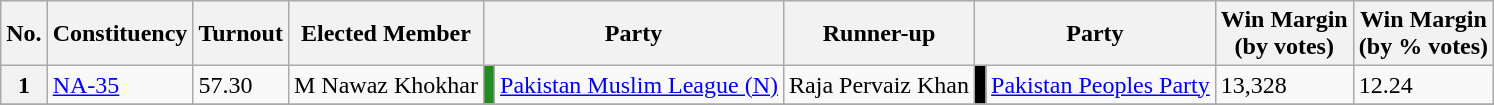<table class="wikitable sortable">
<tr>
<th>No.</th>
<th>Constituency</th>
<th>Turnout</th>
<th>Elected Member</th>
<th colspan="2">Party</th>
<th>Runner-up</th>
<th colspan="2">Party</th>
<th>Win Margin<br>(by votes)</th>
<th>Win Margin<br>(by % votes)</th>
</tr>
<tr>
<th>1</th>
<td><a href='#'>NA-35</a></td>
<td>57.30</td>
<td>M Nawaz Khokhar</td>
<td style="color:inherit;background:#228b22"></td>
<td><a href='#'>Pakistan Muslim League (N)</a></td>
<td>Raja Pervaiz Khan</td>
<td style="color:inherit;background:#000000"></td>
<td><a href='#'>Pakistan Peoples Party</a></td>
<td>13,328</td>
<td>12.24</td>
</tr>
<tr>
</tr>
</table>
